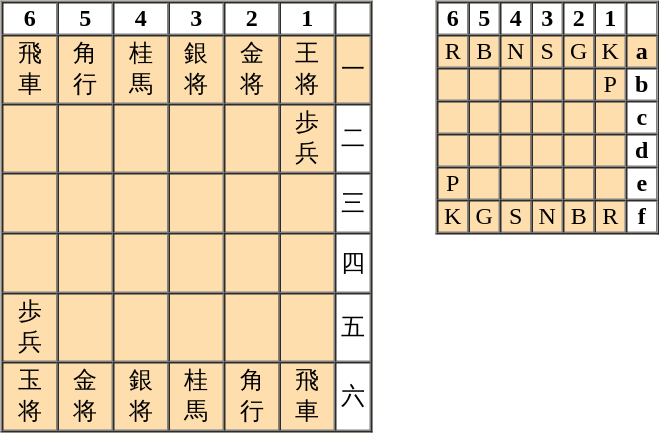<table border="0">
<tr>
<td valign="top"><br><table style="background:#ffdead" border="1" cellspacing="0">
<tr align=center border="0" style="background:#ffffff">
<th style="width:33px">6</th>
<th style="width:33px">5</th>
<th style="width:33px">4</th>
<th style="width:33px">3</th>
<th style="width:33px">2</th>
<th style="width:33px">1</th>
<th> </th>
</tr>
<tr align=center>
<td>飛<br>車</td>
<td>角<br>行</td>
<td>桂<br>馬</td>
<td>銀<br>将</td>
<td>金<br>将</td>
<td>王<br>将</td>
<td style="width:20px" style="background:white;">一</td>
</tr>
<tr align=center>
<td> <br> </td>
<td> </td>
<td> </td>
<td> </td>
<td> </td>
<td>歩<br>兵</td>
<td style="background:white;">二</td>
</tr>
<tr align=center>
<td> <br> </td>
<td> </td>
<td> </td>
<td> </td>
<td> </td>
<td> </td>
<td style="background:white;">三</td>
</tr>
<tr align=center>
<td> <br> </td>
<td> </td>
<td> </td>
<td> </td>
<td> </td>
<td> </td>
<td style="background:white;">四</td>
</tr>
<tr align=center>
<td>歩<br>兵</td>
<td> </td>
<td> </td>
<td> </td>
<td> </td>
<td> </td>
<td style="background:white;">五</td>
</tr>
<tr align=center>
<td>玉<br>将</td>
<td>金<br>将</td>
<td>銀<br>将</td>
<td>桂<br>馬</td>
<td>角<br>行</td>
<td>飛<br>車</td>
<td style="background:white;">六</td>
</tr>
</table>
</td>
<td style="width:34px"> </td>
<td valign="top"><br><table style="background:#ffdead" border="1" cellspacing="0">
<tr align=center border="0" style="background:#ffffff">
<th style="width:17px">6</th>
<th style="width:17px">5</th>
<th style="width:17px">4</th>
<th style="width:17px">3</th>
<th style="width:17px">2</th>
<th style="width:17px">1</th>
<th style="width:17px"> </th>
</tr>
<tr align=center>
<td>R</td>
<td>B</td>
<td>N</td>
<td>S</td>
<td>G</td>
<td>K</td>
<td style="width:15px" style="background:white;"><strong>a</strong></td>
</tr>
<tr align=center>
<td> </td>
<td> </td>
<td> </td>
<td> </td>
<td> </td>
<td>P</td>
<td style="background:white;"><strong>b</strong></td>
</tr>
<tr align=center>
<td> </td>
<td> </td>
<td> </td>
<td> </td>
<td> </td>
<td> </td>
<td style="background:white;"><strong>c</strong></td>
</tr>
<tr align=center>
<td> </td>
<td> </td>
<td> </td>
<td> </td>
<td> </td>
<td> </td>
<td style="background:white;"><strong>d</strong></td>
</tr>
<tr align=center>
<td>P</td>
<td> </td>
<td> </td>
<td> </td>
<td> </td>
<td> </td>
<td style="background:white;"><strong>e</strong></td>
</tr>
<tr align=center>
<td>K</td>
<td>G</td>
<td>S</td>
<td>N</td>
<td>B</td>
<td>R</td>
<td style="background:white;"><strong>f</strong></td>
</tr>
</table>
</td>
</tr>
</table>
